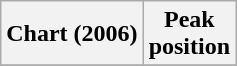<table class="wikitable plainrowheaders">
<tr>
<th scope="col">Chart (2006)</th>
<th scope="col">Peak<br>position</th>
</tr>
<tr>
</tr>
</table>
